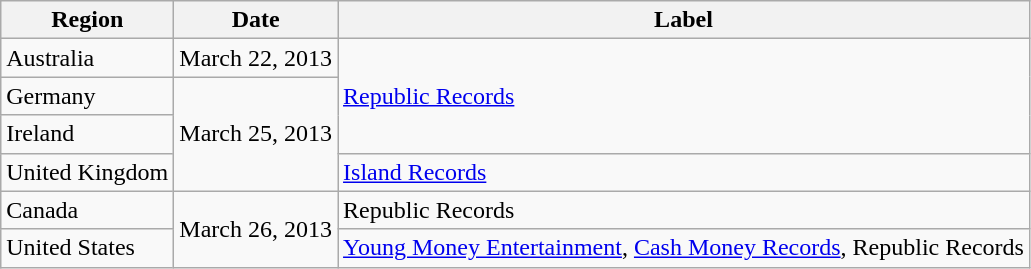<table class="wikitable">
<tr>
<th>Region</th>
<th>Date</th>
<th>Label</th>
</tr>
<tr>
<td>Australia</td>
<td>March 22, 2013</td>
<td rowspan="3"><a href='#'>Republic Records</a></td>
</tr>
<tr>
<td>Germany</td>
<td rowspan="3">March 25, 2013</td>
</tr>
<tr>
<td>Ireland</td>
</tr>
<tr>
<td>United Kingdom</td>
<td><a href='#'>Island Records</a></td>
</tr>
<tr>
<td>Canada</td>
<td rowspan="2">March 26, 2013</td>
<td>Republic Records</td>
</tr>
<tr>
<td>United States</td>
<td><a href='#'>Young Money Entertainment</a>, <a href='#'>Cash Money Records</a>, Republic Records</td>
</tr>
</table>
